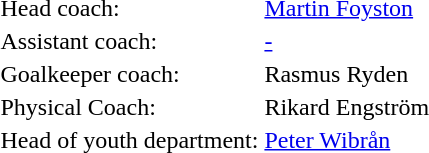<table>
<tr>
<td>Head coach:</td>
<td> <a href='#'>Martin Foyston</a></td>
</tr>
<tr>
<td>Assistant coach:</td>
<td> <a href='#'>-</a></td>
</tr>
<tr>
<td>Goalkeeper coach:</td>
<td> Rasmus Ryden</td>
</tr>
<tr>
<td>Physical Coach:</td>
<td> Rikard Engström</td>
</tr>
<tr>
<td>Head of youth department:</td>
<td> <a href='#'>Peter Wibrån</a></td>
</tr>
</table>
